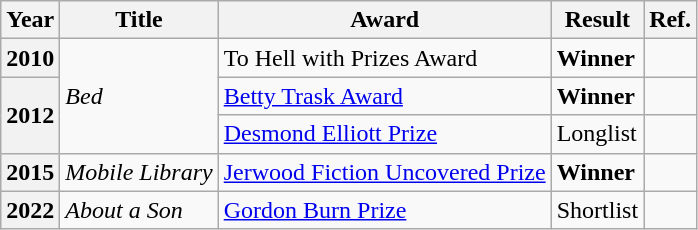<table class="wikitable">
<tr>
<th>Year</th>
<th>Title</th>
<th>Award</th>
<th>Result</th>
<th>Ref.</th>
</tr>
<tr>
<th>2010</th>
<td rowspan="3"><em>Bed</em></td>
<td>To Hell with Prizes Award</td>
<td><strong>Winner</strong></td>
<td></td>
</tr>
<tr>
<th rowspan="2">2012</th>
<td><a href='#'>Betty Trask Award</a></td>
<td><strong>Winner</strong></td>
<td></td>
</tr>
<tr>
<td><a href='#'>Desmond Elliott Prize</a></td>
<td>Longlist</td>
<td></td>
</tr>
<tr>
<th>2015</th>
<td><em>Mobile Library</em></td>
<td><a href='#'>Jerwood Fiction Uncovered Prize</a></td>
<td><strong>Winner</strong></td>
<td></td>
</tr>
<tr>
<th>2022</th>
<td><em>About a Son</em></td>
<td><a href='#'>Gordon Burn Prize</a></td>
<td>Shortlist</td>
<td></td>
</tr>
</table>
